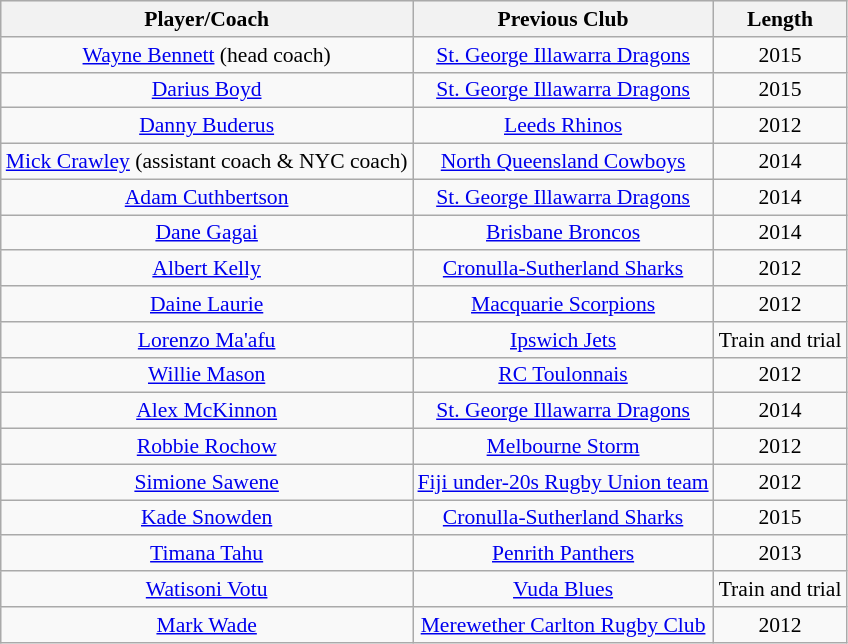<table class="wikitable sortable" style="text-align: center; font-size:90%">
<tr style="background:#efefef;">
<th>Player/Coach</th>
<th>Previous Club</th>
<th>Length</th>
</tr>
<tr>
<td><a href='#'>Wayne Bennett</a> (head coach)</td>
<td><a href='#'>St. George Illawarra Dragons</a></td>
<td>2015</td>
</tr>
<tr>
<td><a href='#'>Darius Boyd</a></td>
<td><a href='#'>St. George Illawarra Dragons</a></td>
<td>2015</td>
</tr>
<tr>
<td><a href='#'>Danny Buderus</a></td>
<td><a href='#'>Leeds Rhinos</a></td>
<td>2012</td>
</tr>
<tr>
<td><a href='#'>Mick Crawley</a> (assistant coach & NYC coach)</td>
<td><a href='#'>North Queensland Cowboys</a></td>
<td>2014</td>
</tr>
<tr>
<td><a href='#'>Adam Cuthbertson</a></td>
<td><a href='#'>St. George Illawarra Dragons</a></td>
<td>2014</td>
</tr>
<tr>
<td><a href='#'>Dane Gagai</a></td>
<td><a href='#'>Brisbane Broncos</a></td>
<td>2014</td>
</tr>
<tr>
<td><a href='#'>Albert Kelly</a></td>
<td><a href='#'>Cronulla-Sutherland Sharks</a></td>
<td>2012</td>
</tr>
<tr>
<td><a href='#'>Daine Laurie</a></td>
<td><a href='#'>Macquarie Scorpions</a></td>
<td>2012</td>
</tr>
<tr>
<td><a href='#'>Lorenzo Ma'afu</a></td>
<td><a href='#'>Ipswich Jets</a></td>
<td>Train and trial</td>
</tr>
<tr>
<td><a href='#'>Willie Mason</a></td>
<td><a href='#'>RC Toulonnais</a></td>
<td>2012</td>
</tr>
<tr>
<td><a href='#'>Alex McKinnon</a></td>
<td><a href='#'>St. George Illawarra Dragons</a></td>
<td>2014</td>
</tr>
<tr>
<td><a href='#'>Robbie Rochow</a></td>
<td><a href='#'>Melbourne Storm</a></td>
<td>2012</td>
</tr>
<tr>
<td><a href='#'>Simione Sawene</a></td>
<td><a href='#'>Fiji under-20s Rugby Union team</a></td>
<td>2012</td>
</tr>
<tr>
<td><a href='#'>Kade Snowden</a></td>
<td><a href='#'>Cronulla-Sutherland Sharks</a></td>
<td>2015</td>
</tr>
<tr>
<td><a href='#'>Timana Tahu</a></td>
<td><a href='#'>Penrith Panthers</a></td>
<td>2013</td>
</tr>
<tr>
<td><a href='#'>Watisoni Votu</a></td>
<td><a href='#'>Vuda Blues</a></td>
<td>Train and trial</td>
</tr>
<tr>
<td><a href='#'>Mark Wade</a></td>
<td><a href='#'>Merewether Carlton Rugby Club</a></td>
<td>2012</td>
</tr>
</table>
